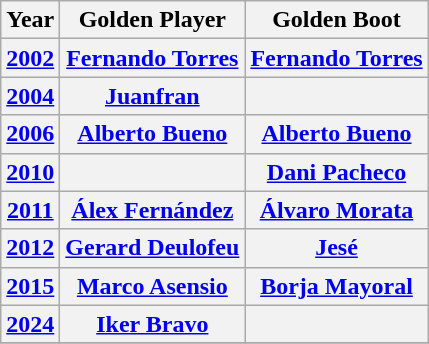<table class="wikitable" style="text-align: center;">
<tr>
<th>Year</th>
<th>Golden Player</th>
<th>Golden Boot</th>
</tr>
<tr>
<th> <a href='#'>2002</a></th>
<th><a href='#'>Fernando Torres</a></th>
<th><a href='#'>Fernando Torres</a></th>
</tr>
<tr>
<th> <a href='#'>2004</a></th>
<th><a href='#'>Juanfran</a></th>
<th></th>
</tr>
<tr>
<th> <a href='#'>2006</a></th>
<th><a href='#'>Alberto Bueno</a></th>
<th><a href='#'>Alberto Bueno</a></th>
</tr>
<tr>
<th> <a href='#'>2010</a></th>
<th></th>
<th><a href='#'>Dani Pacheco</a></th>
</tr>
<tr>
<th> <a href='#'>2011</a></th>
<th><a href='#'>Álex Fernández</a></th>
<th><a href='#'>Álvaro Morata</a></th>
</tr>
<tr>
<th> <a href='#'>2012</a></th>
<th><a href='#'>Gerard Deulofeu</a></th>
<th><a href='#'>Jesé</a></th>
</tr>
<tr>
<th> <a href='#'>2015</a></th>
<th><a href='#'>Marco Asensio</a></th>
<th><a href='#'>Borja Mayoral</a></th>
</tr>
<tr>
<th> <a href='#'>2024</a></th>
<th><a href='#'>Iker Bravo</a></th>
<th></th>
</tr>
<tr>
</tr>
</table>
